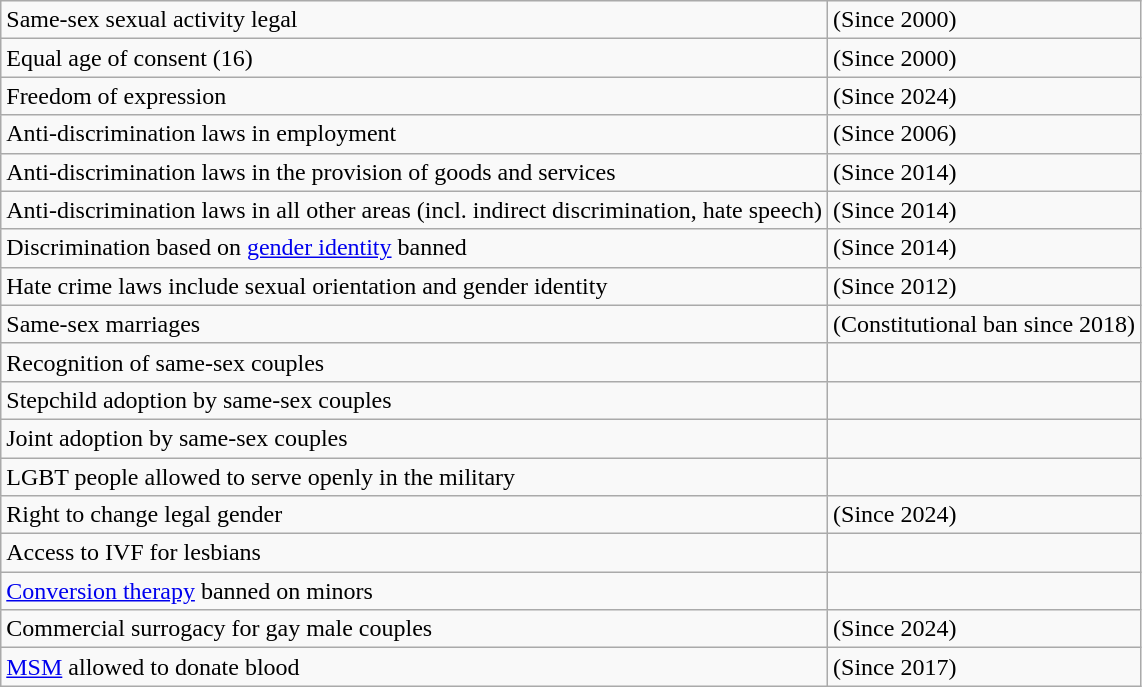<table class="wikitable">
<tr>
<td>Same-sex sexual activity legal</td>
<td> (Since 2000)</td>
</tr>
<tr>
<td>Equal age of consent (16)</td>
<td> (Since 2000)</td>
</tr>
<tr>
<td>Freedom of expression</td>
<td> (Since 2024)</td>
</tr>
<tr>
<td>Anti-discrimination laws in employment</td>
<td> (Since 2006)</td>
</tr>
<tr>
<td>Anti-discrimination laws in the provision of goods and services</td>
<td> (Since 2014)</td>
</tr>
<tr>
<td>Anti-discrimination laws in all other areas (incl. indirect discrimination, hate speech)</td>
<td> (Since 2014)</td>
</tr>
<tr>
<td>Discrimination based on <a href='#'>gender identity</a> banned</td>
<td> (Since 2014)</td>
</tr>
<tr>
<td>Hate crime laws include sexual orientation and gender identity</td>
<td> (Since 2012)</td>
</tr>
<tr>
<td>Same-sex marriages</td>
<td> (Constitutional ban since 2018)</td>
</tr>
<tr>
<td>Recognition of same-sex couples</td>
<td></td>
</tr>
<tr>
<td>Stepchild adoption by same-sex couples</td>
<td></td>
</tr>
<tr>
<td>Joint adoption by same-sex couples</td>
<td></td>
</tr>
<tr>
<td>LGBT people allowed to serve openly in the military</td>
<td></td>
</tr>
<tr>
<td>Right to change legal gender</td>
<td> (Since 2024)</td>
</tr>
<tr>
<td>Access to IVF for lesbians</td>
<td></td>
</tr>
<tr>
<td><a href='#'>Conversion therapy</a> banned on minors</td>
<td></td>
</tr>
<tr>
<td>Commercial surrogacy for gay male couples</td>
<td> (Since 2024)</td>
</tr>
<tr>
<td><a href='#'>MSM</a> allowed to donate blood</td>
<td> (Since 2017)</td>
</tr>
</table>
